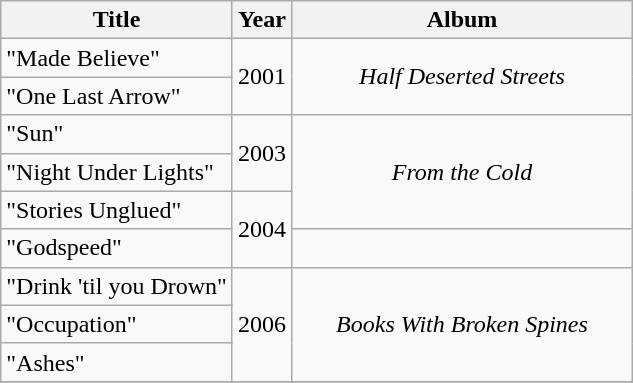<table class="wikitable" style="text-align:center;">
<tr>
<th scope="col">Title</th>
<th scope="col">Year</th>
<th scope="col" width="220">Album</th>
</tr>
<tr>
<td align="left">"Made Believe"</td>
<td rowspan="2">2001</td>
<td rowspan="2"><em>Half Deserted Streets</em></td>
</tr>
<tr>
<td align="left">"One Last Arrow"</td>
</tr>
<tr>
<td align="left">"Sun"</td>
<td rowspan="2">2003</td>
<td rowspan="3"><em>From the Cold</em></td>
</tr>
<tr>
<td align="left">"Night Under Lights"</td>
</tr>
<tr>
<td align="left">"Stories Unglued"</td>
<td rowspan="2">2004</td>
</tr>
<tr>
<td align="left">"Godspeed"</td>
<td></td>
</tr>
<tr>
<td align="left">"Drink 'til you Drown"</td>
<td rowspan="3">2006</td>
<td rowspan="3"><em>Books With Broken Spines</em></td>
</tr>
<tr>
<td align="left">"Occupation"</td>
</tr>
<tr>
<td align="left">"Ashes"</td>
</tr>
<tr>
</tr>
</table>
